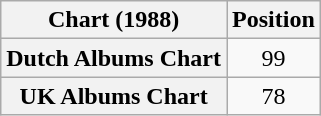<table class="wikitable sortable plainrowheaders" style="text-align:center;">
<tr>
<th scope="col">Chart (1988)</th>
<th scope="col">Position</th>
</tr>
<tr>
<th scope="row">Dutch Albums Chart</th>
<td>99</td>
</tr>
<tr>
<th scope="row">UK Albums Chart</th>
<td>78</td>
</tr>
</table>
